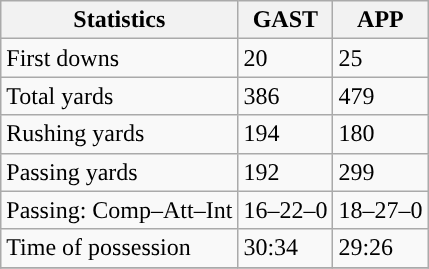<table class="wikitable" style="float: left;">
<tr>
<th>Statistics</th>
<th>GAST</th>
<th>APP</th>
</tr>
<tr>
<td>First downs</td>
<td>20</td>
<td>25</td>
</tr>
<tr>
<td>Total yards</td>
<td>386</td>
<td>479</td>
</tr>
<tr>
<td>Rushing yards</td>
<td>194</td>
<td>180</td>
</tr>
<tr>
<td>Passing yards</td>
<td>192</td>
<td>299</td>
</tr>
<tr>
<td>Passing: Comp–Att–Int</td>
<td>16–22–0</td>
<td>18–27–0</td>
</tr>
<tr>
<td>Time of possession</td>
<td>30:34</td>
<td>29:26</td>
</tr>
<tr>
</tr>
</table>
